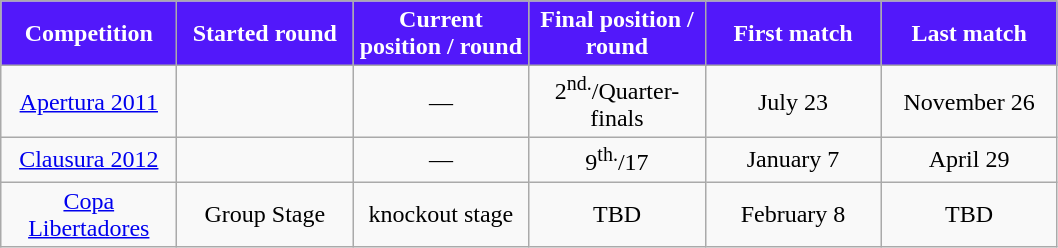<table class="wikitable">
<tr>
<th width=110px style="background: #5218FA;color:white">Competition</th>
<th width=110px style="background: #5218FA;color:white">Started round</th>
<th width=110px style="background: #5218FA;color:white">Current position / round</th>
<th width=110px style="background: #5218FA;color:white">Final position / round</th>
<th width=110px style="background: #5218FA;color:white">First match</th>
<th width=110px style="background: #5218FA;color:white">Last match</th>
</tr>
<tr align=center>
<td><a href='#'>Apertura 2011</a></td>
<td></td>
<td>—</td>
<td>2<sup>nd.</sup>/Quarter-finals</td>
<td>July 23</td>
<td>November 26</td>
</tr>
<tr align=center>
<td><a href='#'>Clausura 2012</a></td>
<td></td>
<td>—</td>
<td>9<sup>th.</sup>/17</td>
<td>January 7</td>
<td>April 29</td>
</tr>
<tr align=center>
<td><a href='#'>Copa Libertadores</a></td>
<td>Group Stage</td>
<td>knockout stage</td>
<td>TBD</td>
<td>February 8</td>
<td>TBD</td>
</tr>
</table>
